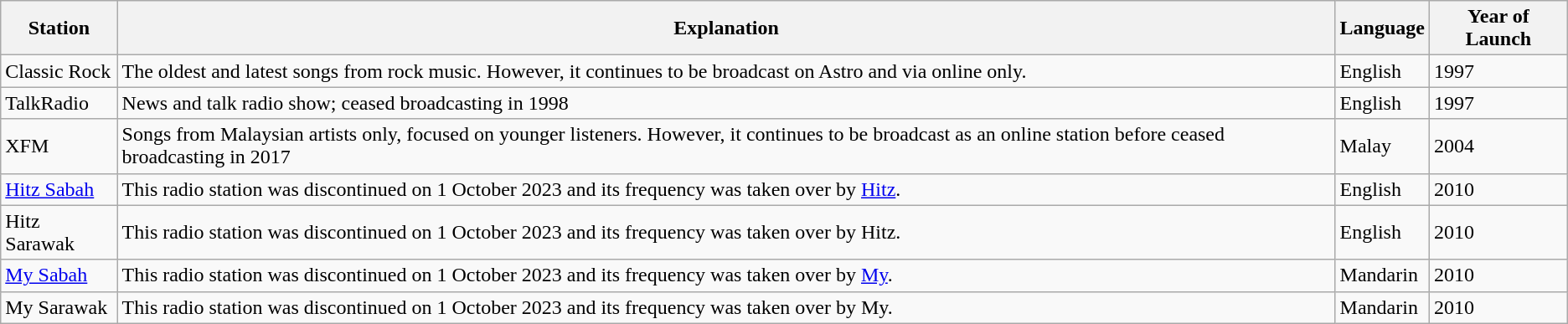<table class="wikitable">
<tr>
<th>Station</th>
<th>Explanation</th>
<th>Language</th>
<th>Year of Launch</th>
</tr>
<tr>
<td>Classic Rock</td>
<td>The oldest and latest songs from rock music. However, it continues to be broadcast on Astro and via online only.</td>
<td>English</td>
<td>1997</td>
</tr>
<tr>
<td>TalkRadio</td>
<td>News and talk radio show; ceased broadcasting in 1998</td>
<td>English</td>
<td>1997</td>
</tr>
<tr>
<td>XFM</td>
<td>Songs from Malaysian artists only, focused on younger listeners. However, it continues to be broadcast as an online station before ceased broadcasting in 2017</td>
<td>Malay</td>
<td>2004</td>
</tr>
<tr>
<td><a href='#'>Hitz Sabah</a></td>
<td>This radio station was discontinued on 1 October 2023 and its frequency was taken over by <a href='#'>Hitz</a>.</td>
<td>English</td>
<td>2010</td>
</tr>
<tr>
<td>Hitz Sarawak</td>
<td>This radio station was discontinued on 1 October 2023 and its frequency was taken over by Hitz.</td>
<td>English</td>
<td>2010</td>
</tr>
<tr>
<td><a href='#'>My Sabah</a></td>
<td>This radio station was discontinued on 1 October 2023 and its frequency was taken over by <a href='#'>My</a>.</td>
<td>Mandarin</td>
<td>2010</td>
</tr>
<tr>
<td>My Sarawak</td>
<td>This radio station was discontinued on 1 October 2023 and its frequency was taken over by My.</td>
<td>Mandarin</td>
<td>2010</td>
</tr>
</table>
